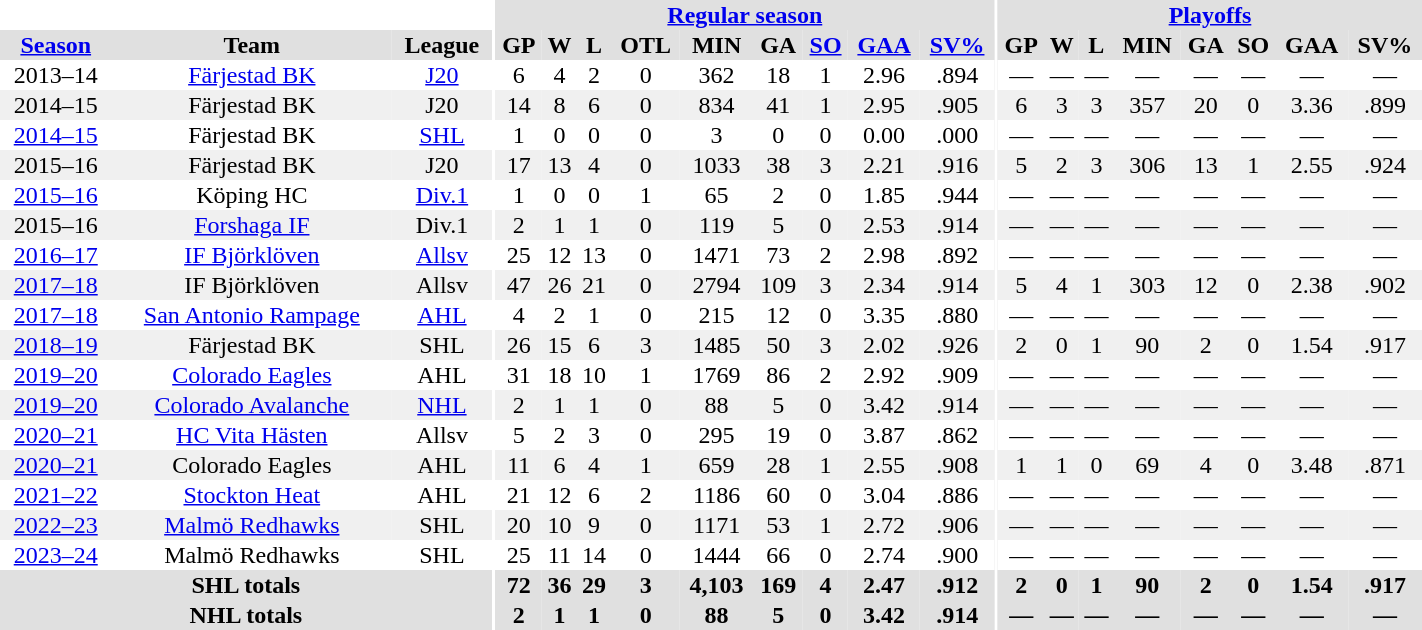<table border="0" cellpadding="1" cellspacing="0" style="text-align:center; width:75%">
<tr ALIGN="center" bgcolor="#e0e0e0">
<th align="center" colspan="3" bgcolor="#ffffff"></th>
<th align="center" rowspan="99" bgcolor="#ffffff"></th>
<th align="center" colspan="9" bgcolor="#e0e0e0"><a href='#'>Regular season</a></th>
<th align="center" rowspan="99" bgcolor="#ffffff"></th>
<th align="center" colspan="8" bgcolor="#e0e0e0"><a href='#'>Playoffs</a></th>
</tr>
<tr ALIGN="center" bgcolor="#e0e0e0">
<th><a href='#'>Season</a></th>
<th>Team</th>
<th>League</th>
<th>GP</th>
<th>W</th>
<th>L</th>
<th>OTL</th>
<th>MIN</th>
<th>GA</th>
<th><a href='#'>SO</a></th>
<th><a href='#'>GAA</a></th>
<th><a href='#'>SV%</a></th>
<th>GP</th>
<th>W</th>
<th>L</th>
<th>MIN</th>
<th>GA</th>
<th>SO</th>
<th>GAA</th>
<th>SV%</th>
</tr>
<tr ALIGN="center">
<td>2013–14</td>
<td><a href='#'>Färjestad BK</a></td>
<td><a href='#'>J20</a></td>
<td>6</td>
<td>4</td>
<td>2</td>
<td>0</td>
<td>362</td>
<td>18</td>
<td>1</td>
<td>2.96</td>
<td>.894</td>
<td>—</td>
<td>—</td>
<td>—</td>
<td>—</td>
<td>—</td>
<td>—</td>
<td>—</td>
<td>—</td>
</tr>
<tr ALIGN="center" bgcolor="#f0f0f0">
<td>2014–15</td>
<td>Färjestad BK</td>
<td>J20</td>
<td>14</td>
<td>8</td>
<td>6</td>
<td>0</td>
<td>834</td>
<td>41</td>
<td>1</td>
<td>2.95</td>
<td>.905</td>
<td>6</td>
<td>3</td>
<td>3</td>
<td>357</td>
<td>20</td>
<td>0</td>
<td>3.36</td>
<td>.899</td>
</tr>
<tr ALIGN="center">
<td><a href='#'>2014–15</a></td>
<td>Färjestad BK</td>
<td><a href='#'>SHL</a></td>
<td>1</td>
<td>0</td>
<td>0</td>
<td>0</td>
<td>3</td>
<td>0</td>
<td>0</td>
<td>0.00</td>
<td>.000</td>
<td>—</td>
<td>—</td>
<td>—</td>
<td>—</td>
<td>—</td>
<td>—</td>
<td>—</td>
<td>—</td>
</tr>
<tr ALIGN="center" bgcolor="#f0f0f0">
<td>2015–16</td>
<td>Färjestad BK</td>
<td>J20</td>
<td>17</td>
<td>13</td>
<td>4</td>
<td>0</td>
<td>1033</td>
<td>38</td>
<td>3</td>
<td>2.21</td>
<td>.916</td>
<td>5</td>
<td>2</td>
<td>3</td>
<td>306</td>
<td>13</td>
<td>1</td>
<td>2.55</td>
<td>.924</td>
</tr>
<tr ALIGN="center">
<td><a href='#'>2015–16</a></td>
<td>Köping HC</td>
<td><a href='#'>Div.1</a></td>
<td>1</td>
<td>0</td>
<td>0</td>
<td>1</td>
<td>65</td>
<td>2</td>
<td>0</td>
<td>1.85</td>
<td>.944</td>
<td>—</td>
<td>—</td>
<td>—</td>
<td>—</td>
<td>—</td>
<td>—</td>
<td>—</td>
<td>—</td>
</tr>
<tr ALIGN="center" bgcolor="#f0f0f0">
<td>2015–16</td>
<td><a href='#'>Forshaga IF</a></td>
<td>Div.1</td>
<td>2</td>
<td>1</td>
<td>1</td>
<td>0</td>
<td>119</td>
<td>5</td>
<td>0</td>
<td>2.53</td>
<td>.914</td>
<td>—</td>
<td>—</td>
<td>—</td>
<td>—</td>
<td>—</td>
<td>—</td>
<td>—</td>
<td>—</td>
</tr>
<tr ALIGN="center">
<td><a href='#'>2016–17</a></td>
<td><a href='#'>IF Björklöven</a></td>
<td><a href='#'>Allsv</a></td>
<td>25</td>
<td>12</td>
<td>13</td>
<td>0</td>
<td>1471</td>
<td>73</td>
<td>2</td>
<td>2.98</td>
<td>.892</td>
<td>—</td>
<td>—</td>
<td>—</td>
<td>—</td>
<td>—</td>
<td>—</td>
<td>—</td>
<td>—</td>
</tr>
<tr ALIGN="center"  bgcolor="#f0f0f0">
<td><a href='#'>2017–18</a></td>
<td>IF Björklöven</td>
<td>Allsv</td>
<td>47</td>
<td>26</td>
<td>21</td>
<td>0</td>
<td>2794</td>
<td>109</td>
<td>3</td>
<td>2.34</td>
<td>.914</td>
<td>5</td>
<td>4</td>
<td>1</td>
<td>303</td>
<td>12</td>
<td>0</td>
<td>2.38</td>
<td>.902</td>
</tr>
<tr ALIGN="center">
<td><a href='#'>2017–18</a></td>
<td><a href='#'>San Antonio Rampage</a></td>
<td><a href='#'>AHL</a></td>
<td>4</td>
<td>2</td>
<td>1</td>
<td>0</td>
<td>215</td>
<td>12</td>
<td>0</td>
<td>3.35</td>
<td>.880</td>
<td>—</td>
<td>—</td>
<td>—</td>
<td>—</td>
<td>—</td>
<td>—</td>
<td>—</td>
<td>—</td>
</tr>
<tr ALIGN="center"   bgcolor="#f0f0f0">
<td><a href='#'>2018–19</a></td>
<td>Färjestad BK</td>
<td>SHL</td>
<td>26</td>
<td>15</td>
<td>6</td>
<td>3</td>
<td>1485</td>
<td>50</td>
<td>3</td>
<td>2.02</td>
<td>.926</td>
<td>2</td>
<td>0</td>
<td>1</td>
<td>90</td>
<td>2</td>
<td>0</td>
<td>1.54</td>
<td>.917</td>
</tr>
<tr ALIGN="center">
<td><a href='#'>2019–20</a></td>
<td><a href='#'>Colorado Eagles</a></td>
<td>AHL</td>
<td>31</td>
<td>18</td>
<td>10</td>
<td>1</td>
<td>1769</td>
<td>86</td>
<td>2</td>
<td>2.92</td>
<td>.909</td>
<td>—</td>
<td>—</td>
<td>—</td>
<td>—</td>
<td>—</td>
<td>—</td>
<td>—</td>
<td>—</td>
</tr>
<tr ALIGN="center"   bgcolor="#f0f0f0">
<td><a href='#'>2019–20</a></td>
<td><a href='#'>Colorado Avalanche</a></td>
<td><a href='#'>NHL</a></td>
<td>2</td>
<td>1</td>
<td>1</td>
<td>0</td>
<td>88</td>
<td>5</td>
<td>0</td>
<td>3.42</td>
<td>.914</td>
<td>—</td>
<td>—</td>
<td>—</td>
<td>—</td>
<td>—</td>
<td>—</td>
<td>—</td>
<td>—</td>
</tr>
<tr ALIGN="center">
<td><a href='#'>2020–21</a></td>
<td><a href='#'>HC Vita Hästen</a></td>
<td>Allsv</td>
<td>5</td>
<td>2</td>
<td>3</td>
<td>0</td>
<td>295</td>
<td>19</td>
<td>0</td>
<td>3.87</td>
<td>.862</td>
<td>—</td>
<td>—</td>
<td>—</td>
<td>—</td>
<td>—</td>
<td>—</td>
<td>—</td>
<td>—</td>
</tr>
<tr ALIGN="center"   bgcolor="#f0f0f0">
<td><a href='#'>2020–21</a></td>
<td>Colorado Eagles</td>
<td>AHL</td>
<td>11</td>
<td>6</td>
<td>4</td>
<td>1</td>
<td>659</td>
<td>28</td>
<td>1</td>
<td>2.55</td>
<td>.908</td>
<td>1</td>
<td>1</td>
<td>0</td>
<td>69</td>
<td>4</td>
<td>0</td>
<td>3.48</td>
<td>.871</td>
</tr>
<tr ALIGN="center">
<td><a href='#'>2021–22</a></td>
<td><a href='#'>Stockton Heat</a></td>
<td>AHL</td>
<td>21</td>
<td>12</td>
<td>6</td>
<td>2</td>
<td>1186</td>
<td>60</td>
<td>0</td>
<td>3.04</td>
<td>.886</td>
<td>—</td>
<td>—</td>
<td>—</td>
<td>—</td>
<td>—</td>
<td>—</td>
<td>—</td>
<td>—</td>
</tr>
<tr ALIGN="center"   bgcolor="#f0f0f0">
<td><a href='#'>2022–23</a></td>
<td><a href='#'>Malmö Redhawks</a></td>
<td>SHL</td>
<td>20</td>
<td>10</td>
<td>9</td>
<td>0</td>
<td>1171</td>
<td>53</td>
<td>1</td>
<td>2.72</td>
<td>.906</td>
<td>—</td>
<td>—</td>
<td>—</td>
<td>—</td>
<td>—</td>
<td>—</td>
<td>—</td>
<td>—</td>
</tr>
<tr ALIGN="center">
<td><a href='#'>2023–24</a></td>
<td>Malmö Redhawks</td>
<td>SHL</td>
<td>25</td>
<td>11</td>
<td>14</td>
<td>0</td>
<td>1444</td>
<td>66</td>
<td>0</td>
<td>2.74</td>
<td>.900</td>
<td>—</td>
<td>—</td>
<td>—</td>
<td>—</td>
<td>—</td>
<td>—</td>
<td>—</td>
<td>—</td>
</tr>
<tr ALIGN="center" bgcolor="#e0e0e0">
<th colspan="3" align="center">SHL totals</th>
<th>72</th>
<th>36</th>
<th>29</th>
<th>3</th>
<th>4,103</th>
<th>169</th>
<th>4</th>
<th>2.47</th>
<th>.912</th>
<th>2</th>
<th>0</th>
<th>1</th>
<th>90</th>
<th>2</th>
<th>0</th>
<th>1.54</th>
<th>.917</th>
</tr>
<tr ALIGN="center" bgcolor="#e0e0e0">
<th colspan="3" align="center">NHL totals</th>
<th>2</th>
<th>1</th>
<th>1</th>
<th>0</th>
<th>88</th>
<th>5</th>
<th>0</th>
<th>3.42</th>
<th>.914</th>
<th>—</th>
<th>—</th>
<th>—</th>
<th>—</th>
<th>—</th>
<th>—</th>
<th>—</th>
<th>—</th>
</tr>
</table>
